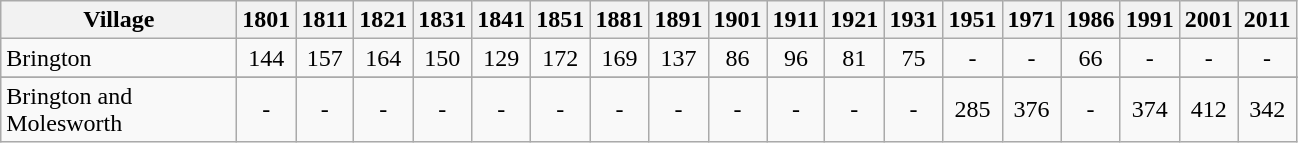<table class="wikitable" style="text-align:center;">
<tr>
<th width="150">Village<br></th>
<th width="30">1801<br></th>
<th width="30">1811<br></th>
<th width="30">1821<br></th>
<th width="30">1831<br></th>
<th width="30">1841<br></th>
<th width="30">1851<br></th>
<th width="30">1881<br></th>
<th width="30">1891<br></th>
<th width="30">1901<br></th>
<th width="30">1911<br></th>
<th width="30">1921<br></th>
<th width="30">1931<br></th>
<th width="30">1951<br></th>
<th width="30">1971<br></th>
<th width="30">1986<br></th>
<th width="30">1991<br></th>
<th width="30">2001<br></th>
<th width="30">2011 <br></th>
</tr>
<tr>
<td align=left>Brington</td>
<td align="center">144</td>
<td align="center">157</td>
<td align="center">164</td>
<td align="center">150</td>
<td align="center">129</td>
<td align="center">172</td>
<td align="center">169</td>
<td align="center">137</td>
<td align="center">86</td>
<td align="center">96</td>
<td align="center">81</td>
<td align="center">75</td>
<td align="center">-</td>
<td align="center">-</td>
<td align="center">66</td>
<td align="center">-</td>
<td align="center">-</td>
<td align="center">-</td>
</tr>
<tr>
</tr>
<tr>
<td align=left>Brington and Molesworth</td>
<td align="center">-</td>
<td align="center">-</td>
<td align="center">-</td>
<td align="center">-</td>
<td align="center">-</td>
<td align="center">-</td>
<td align="center">-</td>
<td align="center">-</td>
<td align="center">-</td>
<td align="center">-</td>
<td align="center">-</td>
<td align="center">-</td>
<td align="center">285</td>
<td align="center">376</td>
<td align="center">-</td>
<td align="center">374</td>
<td align="center">412</td>
<td align="center">342</td>
</tr>
</table>
